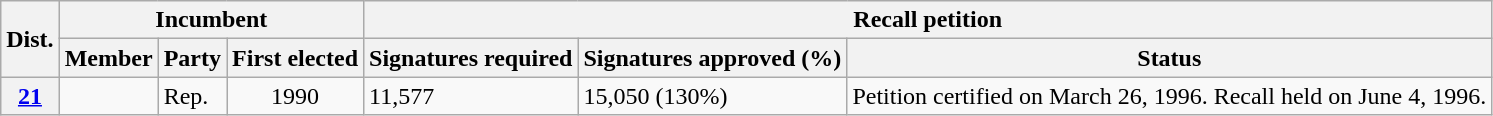<table class="wikitable sortable">
<tr>
<th rowspan="2">Dist.</th>
<th colspan="3">Incumbent</th>
<th colspan="3">Recall petition</th>
</tr>
<tr>
<th>Member</th>
<th>Party</th>
<th>First elected</th>
<th>Signatures required</th>
<th>Signatures approved (%)</th>
<th>Status</th>
</tr>
<tr>
<th><a href='#'>21</a></th>
<td></td>
<td>Rep.</td>
<td align="center">1990</td>
<td>11,577</td>
<td>15,050 (130%)</td>
<td>Petition certified on March 26, 1996. Recall held on June 4, 1996.</td>
</tr>
</table>
